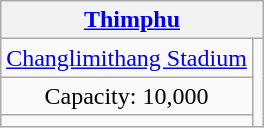<table class="wikitable" style="text-align:center;margin:1em auto;">
<tr>
<th colspan=2><a href='#'>Thimphu</a></th>
</tr>
<tr>
<td><a href='#'>Changlimithang Stadium</a></td>
<td rowspan=3></td>
</tr>
<tr>
<td>Capacity: 10,000</td>
</tr>
<tr>
<td></td>
</tr>
</table>
